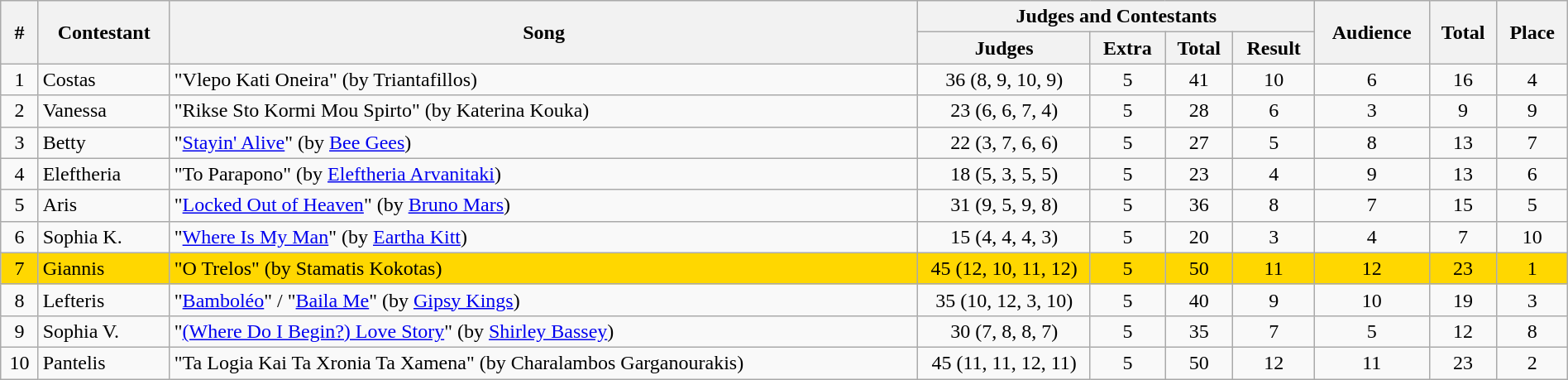<table class="sortable wikitable" style="text-align:center;" width="100%">
<tr>
<th rowspan="2">#</th>
<th rowspan="2">Contestant</th>
<th rowspan="2">Song</th>
<th colspan="4">Judges and Contestants</th>
<th rowspan="2">Audience</th>
<th rowspan="2">Total</th>
<th rowspan="2">Place</th>
</tr>
<tr>
<th width="11%">Judges</th>
<th>Extra</th>
<th>Total</th>
<th>Result</th>
</tr>
<tr>
<td>1</td>
<td align="left">Costas</td>
<td align="left">"Vlepo Kati Oneira" (by Triantafillos)</td>
<td>36 (8, 9, 10, 9)</td>
<td>5</td>
<td>41</td>
<td>10</td>
<td>6</td>
<td>16</td>
<td>4</td>
</tr>
<tr>
<td>2</td>
<td align="left">Vanessa</td>
<td align="left">"Rikse Sto Kormi Mou Spirto" (by Katerina Kouka)</td>
<td>23 (6, 6, 7, 4)</td>
<td>5</td>
<td>28</td>
<td>6</td>
<td>3</td>
<td>9</td>
<td>9</td>
</tr>
<tr>
<td>3</td>
<td align="left">Betty</td>
<td align="left">"<a href='#'>Stayin' Alive</a>" (by <a href='#'>Bee Gees</a>)</td>
<td>22 (3, 7, 6, 6)</td>
<td>5</td>
<td>27</td>
<td>5</td>
<td>8</td>
<td>13</td>
<td>7</td>
</tr>
<tr>
<td>4</td>
<td align="left">Eleftheria</td>
<td align="left">"To Parapono" (by <a href='#'>Eleftheria Arvanitaki</a>)</td>
<td>18 (5, 3, 5, 5)</td>
<td>5</td>
<td>23</td>
<td>4</td>
<td>9</td>
<td>13</td>
<td>6</td>
</tr>
<tr>
<td>5</td>
<td align="left">Aris</td>
<td align="left">"<a href='#'>Locked Out of Heaven</a>" (by <a href='#'>Bruno Mars</a>)</td>
<td>31 (9, 5, 9, 8)</td>
<td>5</td>
<td>36</td>
<td>8</td>
<td>7</td>
<td>15</td>
<td>5</td>
</tr>
<tr>
<td>6</td>
<td align="left">Sophia K.</td>
<td align="left">"<a href='#'>Where Is My Man</a>" (by <a href='#'>Eartha Kitt</a>)</td>
<td>15 (4, 4, 4, 3)</td>
<td>5</td>
<td>20</td>
<td>3</td>
<td>4</td>
<td>7</td>
<td>10</td>
</tr>
<tr bgcolor="gold">
<td>7</td>
<td align="left">Giannis</td>
<td align="left">"O Trelos" (by Stamatis Kokotas)</td>
<td>45 (12, 10, 11, 12)</td>
<td>5</td>
<td>50</td>
<td>11</td>
<td>12</td>
<td>23</td>
<td>1</td>
</tr>
<tr>
<td>8</td>
<td align="left">Lefteris</td>
<td align="left">"<a href='#'>Bamboléo</a>" / "<a href='#'>Baila Me</a>" (by <a href='#'>Gipsy Kings</a>)</td>
<td>35 (10, 12, 3, 10)</td>
<td>5</td>
<td>40</td>
<td>9</td>
<td>10</td>
<td>19</td>
<td>3</td>
</tr>
<tr>
<td>9</td>
<td align="left">Sophia V.</td>
<td align="left">"<a href='#'>(Where Do I Begin?) Love Story</a>" (by <a href='#'>Shirley Bassey</a>)</td>
<td>30 (7, 8, 8, 7)</td>
<td>5</td>
<td>35</td>
<td>7</td>
<td>5</td>
<td>12</td>
<td>8</td>
</tr>
<tr>
<td>10</td>
<td align="left">Pantelis</td>
<td align="left">"Ta Logia Kai Ta Xronia Ta Xamena" (by Charalambos Garganourakis)</td>
<td>45 (11, 11, 12, 11)</td>
<td>5</td>
<td>50</td>
<td>12</td>
<td>11</td>
<td>23</td>
<td>2</td>
</tr>
</table>
